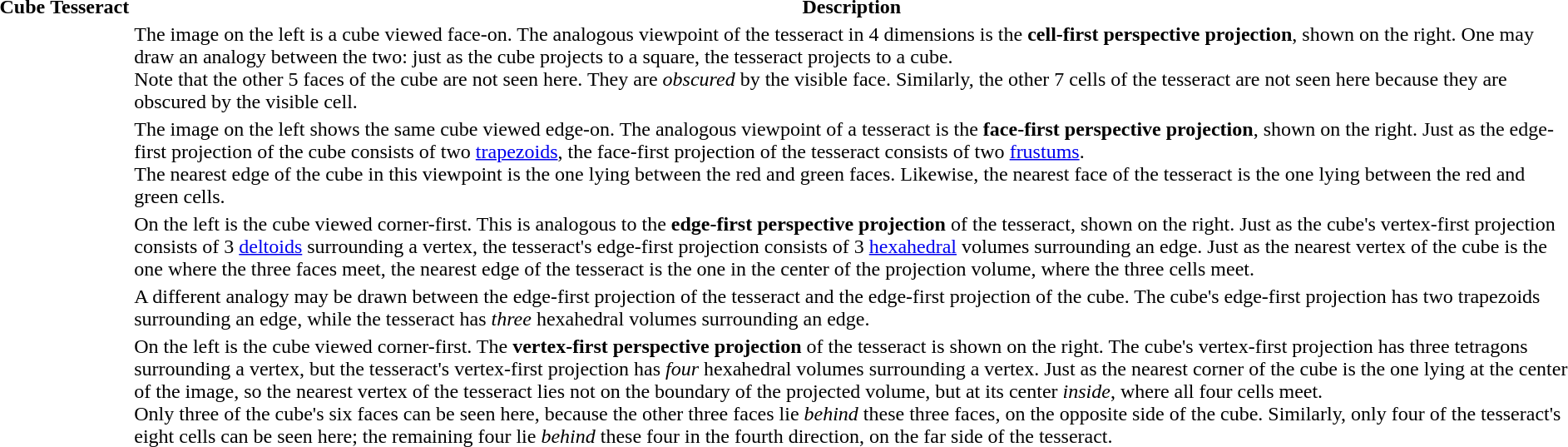<table class=" wiki table">
<tr>
<th>Cube</th>
<th>Tesseract</th>
<th>Description</th>
</tr>
<tr>
<td></td>
<td></td>
<td>The image on the left is a cube viewed face-on. The analogous viewpoint of the tesseract in 4 dimensions is the <strong>cell-first perspective projection</strong>, shown on the right. One may draw an analogy between the two: just as the cube projects to a square, the tesseract projects to a cube.<br>Note that the other 5 faces of the cube are not seen here. They are <em>obscured</em> by the visible face. Similarly, the other 7 cells of the tesseract are not seen here because they are obscured by the visible cell.</td>
</tr>
<tr>
<td></td>
<td></td>
<td>The image on the left shows the same cube viewed edge-on. The analogous viewpoint of a tesseract is the <strong>face-first perspective projection</strong>, shown on the right. Just as the edge-first projection of the cube consists of two <a href='#'>trapezoids</a>, the face-first projection of the tesseract consists of two <a href='#'>frustums</a>.<br>The nearest edge of the cube in this viewpoint is the one lying between the red and green faces. Likewise, the nearest face of the tesseract is the one lying between the red and green cells.</td>
</tr>
<tr>
<td></td>
<td></td>
<td>On the left is the cube viewed corner-first. This is analogous to the <strong>edge-first perspective projection</strong> of the tesseract, shown on the right. Just as the cube's vertex-first projection consists of 3 <a href='#'>deltoids</a> surrounding a vertex, the tesseract's edge-first projection consists of 3 <a href='#'>hexahedral</a> volumes surrounding an edge. Just as the nearest vertex of the cube is the one where the three faces meet, the nearest edge of the tesseract is the one in the center of the projection volume, where the three cells meet.</td>
</tr>
<tr>
<td></td>
<td></td>
<td>A different analogy may be drawn between the edge-first projection of the tesseract and the edge-first projection of the cube. The cube's edge-first projection has two trapezoids surrounding an edge, while the tesseract has <em>three</em> hexahedral volumes surrounding an edge.</td>
</tr>
<tr>
<td></td>
<td></td>
<td>On the left is the cube viewed corner-first. The <strong>vertex-first perspective projection</strong> of the tesseract is shown on the right. The cube's vertex-first projection has three tetragons surrounding a vertex, but the tesseract's vertex-first projection has <em>four</em> hexahedral volumes surrounding a vertex. Just as the nearest corner of the cube is the one lying at the center of the image, so the nearest vertex of the tesseract lies not on the boundary of the projected volume, but at its center <em>inside</em>, where all four cells meet.<br>Only three of the cube's six faces can be seen here, because the other three faces lie <em>behind</em> these three faces, on the opposite side of the cube. Similarly, only four of the tesseract's eight cells can be seen here; the remaining four lie <em>behind</em> these four in the fourth direction, on the far side of the tesseract.</td>
</tr>
</table>
